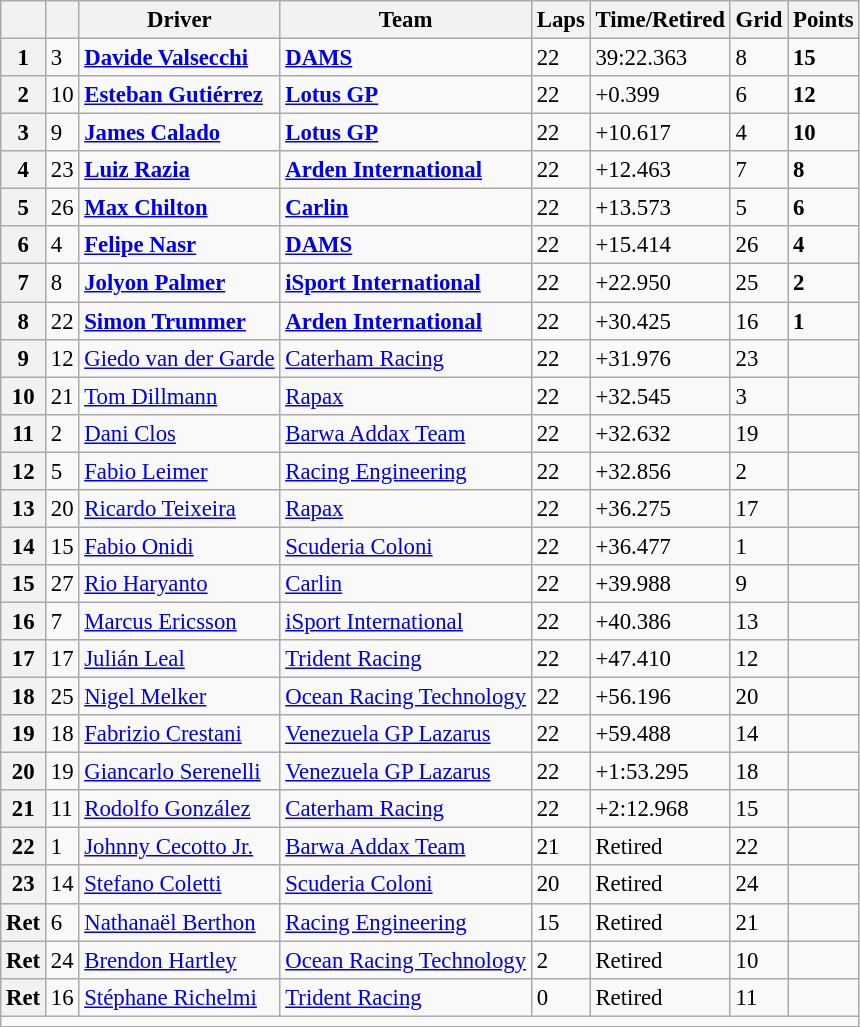<table class="wikitable" style="font-size:95%">
<tr>
<th></th>
<th></th>
<th>Driver</th>
<th>Team</th>
<th>Laps</th>
<th>Time/Retired</th>
<th>Grid</th>
<th>Points</th>
</tr>
<tr>
<th>1</th>
<td>3</td>
<td> <strong><a href='#'>Davide Valsecchi</a></strong></td>
<td><strong><a href='#'>DAMS</a></strong></td>
<td>22</td>
<td>39:22.363</td>
<td>8</td>
<td><strong>15</strong></td>
</tr>
<tr>
<th>2</th>
<td>10</td>
<td> <strong><a href='#'>Esteban Gutiérrez</a></strong></td>
<td><strong><a href='#'>Lotus GP</a></strong></td>
<td>22</td>
<td>+0.399</td>
<td>6</td>
<td><strong>12</strong></td>
</tr>
<tr>
<th>3</th>
<td>9</td>
<td> <strong><a href='#'>James Calado</a></strong></td>
<td><strong><a href='#'>Lotus GP</a></strong></td>
<td>22</td>
<td>+10.617</td>
<td>4</td>
<td><strong>10</strong></td>
</tr>
<tr>
<th>4</th>
<td>23</td>
<td> <strong><a href='#'>Luiz Razia</a></strong></td>
<td><strong><a href='#'>Arden International</a></strong></td>
<td>22</td>
<td>+12.463</td>
<td>7</td>
<td><strong>8</strong></td>
</tr>
<tr>
<th>5</th>
<td>26</td>
<td> <strong><a href='#'>Max Chilton</a></strong></td>
<td><strong><a href='#'>Carlin</a></strong></td>
<td>22</td>
<td>+13.573</td>
<td>5</td>
<td><strong>6</strong></td>
</tr>
<tr>
<th>6</th>
<td>4</td>
<td> <strong><a href='#'>Felipe Nasr</a></strong></td>
<td><strong><a href='#'>DAMS</a></strong></td>
<td>22</td>
<td>+15.414</td>
<td>26</td>
<td><strong>4</strong></td>
</tr>
<tr>
<th>7</th>
<td>8</td>
<td> <strong><a href='#'>Jolyon Palmer</a></strong></td>
<td><strong><a href='#'>iSport International</a></strong></td>
<td>22</td>
<td>+22.950</td>
<td>25</td>
<td><strong>2</strong></td>
</tr>
<tr>
<th>8</th>
<td>22</td>
<td> <strong><a href='#'>Simon Trummer</a></strong></td>
<td><strong><a href='#'>Arden International</a></strong></td>
<td>22</td>
<td>+30.425</td>
<td>16</td>
<td><strong>1</strong></td>
</tr>
<tr>
<th>9</th>
<td>12</td>
<td> <a href='#'>Giedo van der Garde</a></td>
<td><a href='#'>Caterham Racing</a></td>
<td>22</td>
<td>+31.976</td>
<td>23</td>
<td><strong></strong></td>
</tr>
<tr>
<th>10</th>
<td>21</td>
<td> <a href='#'>Tom Dillmann</a></td>
<td><a href='#'>Rapax</a></td>
<td>22</td>
<td>+32.545</td>
<td>3</td>
<td></td>
</tr>
<tr>
<th>11</th>
<td>2</td>
<td> <a href='#'>Dani Clos</a></td>
<td><a href='#'>Barwa Addax Team</a></td>
<td>22</td>
<td>+32.632</td>
<td>19</td>
<td></td>
</tr>
<tr>
<th>12</th>
<td>5</td>
<td> <a href='#'>Fabio Leimer</a></td>
<td><a href='#'>Racing Engineering</a></td>
<td>22</td>
<td>+32.856</td>
<td>2</td>
<td></td>
</tr>
<tr>
<th>13</th>
<td>20</td>
<td> <a href='#'>Ricardo Teixeira</a></td>
<td><a href='#'>Rapax</a></td>
<td>22</td>
<td>+36.275</td>
<td>17</td>
<td></td>
</tr>
<tr>
<th>14</th>
<td>15</td>
<td> <a href='#'>Fabio Onidi</a></td>
<td><a href='#'>Scuderia Coloni</a></td>
<td>22</td>
<td>+36.477</td>
<td>1</td>
<td></td>
</tr>
<tr>
<th>15</th>
<td>27</td>
<td> <a href='#'>Rio Haryanto</a></td>
<td><a href='#'>Carlin</a></td>
<td>22</td>
<td>+39.988</td>
<td>9</td>
<td></td>
</tr>
<tr>
<th>16</th>
<td>7</td>
<td> <a href='#'>Marcus Ericsson</a></td>
<td><a href='#'>iSport International</a></td>
<td>22</td>
<td>+40.386</td>
<td>13</td>
<td></td>
</tr>
<tr>
<th>17</th>
<td>17</td>
<td> <a href='#'>Julián Leal</a></td>
<td><a href='#'>Trident Racing</a></td>
<td>22</td>
<td>+47.410</td>
<td>12</td>
<td></td>
</tr>
<tr>
<th>18</th>
<td>25</td>
<td> <a href='#'>Nigel Melker</a></td>
<td><a href='#'>Ocean Racing Technology</a></td>
<td>22</td>
<td>+56.196</td>
<td>20</td>
<td></td>
</tr>
<tr>
<th>19</th>
<td>18</td>
<td> <a href='#'>Fabrizio Crestani</a></td>
<td><a href='#'>Venezuela GP Lazarus</a></td>
<td>22</td>
<td>+59.488</td>
<td>14</td>
<td></td>
</tr>
<tr>
<th>20</th>
<td>19</td>
<td> <a href='#'>Giancarlo Serenelli</a></td>
<td><a href='#'>Venezuela GP Lazarus</a></td>
<td>22</td>
<td>+1:53.295</td>
<td>18</td>
<td></td>
</tr>
<tr>
<th>21</th>
<td>11</td>
<td> <a href='#'>Rodolfo González</a></td>
<td><a href='#'>Caterham Racing</a></td>
<td>22</td>
<td>+2:12.968</td>
<td>15</td>
<td></td>
</tr>
<tr>
<th>22</th>
<td>1</td>
<td> <a href='#'>Johnny Cecotto Jr.</a></td>
<td><a href='#'>Barwa Addax Team</a></td>
<td>21</td>
<td>Retired</td>
<td>22</td>
<td></td>
</tr>
<tr>
<th>23</th>
<td>14</td>
<td> <a href='#'>Stefano Coletti</a></td>
<td><a href='#'>Scuderia Coloni</a></td>
<td>20</td>
<td>Retired</td>
<td>24</td>
<td></td>
</tr>
<tr>
<th>Ret</th>
<td>6</td>
<td> <a href='#'>Nathanaël Berthon</a></td>
<td><a href='#'>Racing Engineering</a></td>
<td>15</td>
<td>Retired</td>
<td>21</td>
<td></td>
</tr>
<tr>
<th>Ret</th>
<td>24</td>
<td> <a href='#'>Brendon Hartley</a></td>
<td><a href='#'>Ocean Racing Technology</a></td>
<td>2</td>
<td>Retired</td>
<td>10</td>
<td></td>
</tr>
<tr>
<th>Ret</th>
<td>16</td>
<td> <a href='#'>Stéphane Richelmi</a></td>
<td><a href='#'>Trident Racing</a></td>
<td>0</td>
<td>Retired</td>
<td>11</td>
<td></td>
</tr>
<tr>
<td colspan=8></td>
</tr>
<tr>
</tr>
</table>
